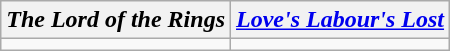<table class="wikitable">
<tr>
<th><em>The Lord of the Rings</em></th>
<th><em><a href='#'>Love's Labour's Lost</a></em></th>
</tr>
<tr>
<td></td>
<td></td>
</tr>
</table>
